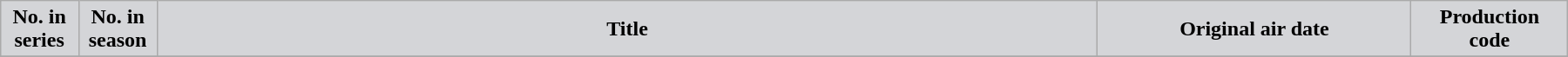<table class="wikitable plainrowheaders" width="95%" style="margin:auto;">
<tr>
<th width="5%" style="background-color: #d4d5d8; color:#000000;">No. in<br>series</th>
<th width="5%" style="background-color: #d4d5d8; color:#000000;">No. in<br>season</th>
<th style="background-color: #d4d5d8; color:#000000;">Title</th>
<th width="20%" style="background-color: #d4d5d8; color:#000000;">Original air date</th>
<th width="10%" style="background-color: #d4d5d8; color:#000000;">Production<br>code</th>
</tr>
<tr }>
</tr>
</table>
